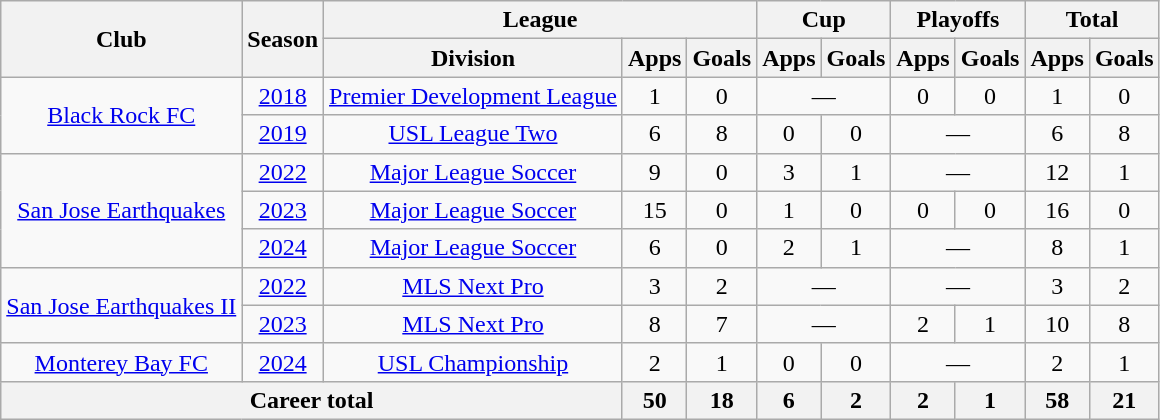<table class="wikitable" style="text-align: center;">
<tr>
<th rowspan="2">Club</th>
<th rowspan="2">Season</th>
<th colspan="3">League</th>
<th colspan="2">Cup</th>
<th colspan="2">Playoffs</th>
<th colspan="2">Total</th>
</tr>
<tr>
<th>Division</th>
<th>Apps</th>
<th>Goals</th>
<th>Apps</th>
<th>Goals</th>
<th>Apps</th>
<th>Goals</th>
<th>Apps</th>
<th>Goals</th>
</tr>
<tr>
<td rowspan="2"><a href='#'>Black Rock FC</a></td>
<td><a href='#'>2018</a></td>
<td><a href='#'>Premier Development League</a></td>
<td>1</td>
<td>0</td>
<td colspan="2">—</td>
<td>0</td>
<td>0</td>
<td>1</td>
<td>0</td>
</tr>
<tr>
<td><a href='#'>2019</a></td>
<td><a href='#'>USL League Two</a></td>
<td>6</td>
<td>8</td>
<td>0</td>
<td>0</td>
<td colspan="2">—</td>
<td>6</td>
<td>8</td>
</tr>
<tr>
<td rowspan="3"><a href='#'>San Jose Earthquakes</a></td>
<td><a href='#'>2022</a></td>
<td><a href='#'>Major League Soccer</a></td>
<td>9</td>
<td>0</td>
<td>3</td>
<td>1</td>
<td colspan="2">—</td>
<td>12</td>
<td>1</td>
</tr>
<tr>
<td><a href='#'>2023</a></td>
<td><a href='#'>Major League Soccer</a></td>
<td>15</td>
<td>0</td>
<td>1</td>
<td>0</td>
<td>0</td>
<td>0</td>
<td>16</td>
<td>0</td>
</tr>
<tr>
<td><a href='#'>2024</a></td>
<td><a href='#'>Major League Soccer</a></td>
<td>6</td>
<td>0</td>
<td>2</td>
<td>1</td>
<td colspan="2">—</td>
<td>8</td>
<td>1</td>
</tr>
<tr>
<td rowspan="2"><a href='#'>San Jose Earthquakes II</a></td>
<td><a href='#'>2022</a></td>
<td><a href='#'>MLS Next Pro</a></td>
<td>3</td>
<td>2</td>
<td colspan="2">—</td>
<td colspan="2">—</td>
<td>3</td>
<td>2</td>
</tr>
<tr>
<td><a href='#'>2023</a></td>
<td><a href='#'>MLS Next Pro</a></td>
<td>8</td>
<td>7</td>
<td colspan="2">—</td>
<td>2</td>
<td>1</td>
<td>10</td>
<td>8</td>
</tr>
<tr>
<td><a href='#'>Monterey Bay FC</a></td>
<td><a href='#'>2024</a></td>
<td><a href='#'>USL Championship</a></td>
<td>2</td>
<td>1</td>
<td>0</td>
<td>0</td>
<td colspan="2">—</td>
<td>2</td>
<td>1</td>
</tr>
<tr>
<th colspan="3">Career total</th>
<th>50</th>
<th>18</th>
<th>6</th>
<th>2</th>
<th>2</th>
<th>1</th>
<th>58</th>
<th>21</th>
</tr>
</table>
